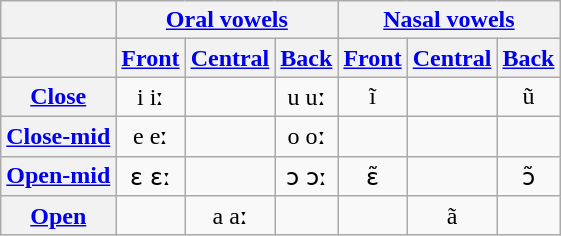<table class="wikitable" style=text-align:center>
<tr>
<th></th>
<th colspan="3"><a href='#'>Oral vowels</a></th>
<th colspan="3"><a href='#'>Nasal vowels</a></th>
</tr>
<tr>
<th></th>
<th><a href='#'>Front</a></th>
<th><a href='#'>Central</a></th>
<th><a href='#'>Back</a></th>
<th><a href='#'>Front</a></th>
<th><a href='#'>Central</a></th>
<th><a href='#'>Back</a></th>
</tr>
<tr>
<th><a href='#'>Close</a></th>
<td>i iː</td>
<td></td>
<td>u uː</td>
<td>ĩ</td>
<td></td>
<td>ũ</td>
</tr>
<tr>
<th><a href='#'>Close-mid</a></th>
<td>e eː</td>
<td></td>
<td>o oː</td>
<td></td>
<td></td>
<td></td>
</tr>
<tr>
<th><a href='#'>Open-mid</a></th>
<td>ɛ ɛː</td>
<td></td>
<td>ɔ ɔː</td>
<td>ɛ̃</td>
<td></td>
<td>ɔ̃</td>
</tr>
<tr>
<th><a href='#'>Open</a></th>
<td></td>
<td>a aː</td>
<td></td>
<td></td>
<td>ã</td>
<td></td>
</tr>
</table>
